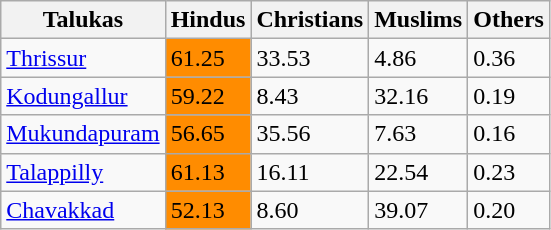<table class="wikitable sortable">
<tr>
<th>Talukas</th>
<th>Hindus</th>
<th>Christians</th>
<th>Muslims</th>
<th>Others</th>
</tr>
<tr>
<td><a href='#'>Thrissur</a></td>
<td style="background:darkorange">61.25</td>
<td>33.53</td>
<td>4.86</td>
<td>0.36</td>
</tr>
<tr>
<td><a href='#'>Kodungallur</a></td>
<td style="background:darkorange">59.22</td>
<td>8.43</td>
<td>32.16</td>
<td>0.19</td>
</tr>
<tr>
<td><a href='#'>Mukundapuram</a></td>
<td style="background:darkorange">56.65</td>
<td>35.56</td>
<td>7.63</td>
<td>0.16</td>
</tr>
<tr>
<td><a href='#'>Talappilly</a></td>
<td style="background:darkorange">61.13</td>
<td>16.11</td>
<td>22.54</td>
<td>0.23</td>
</tr>
<tr>
<td><a href='#'>Chavakkad</a></td>
<td style="background:darkorange">52.13</td>
<td>8.60</td>
<td>39.07</td>
<td>0.20</td>
</tr>
</table>
